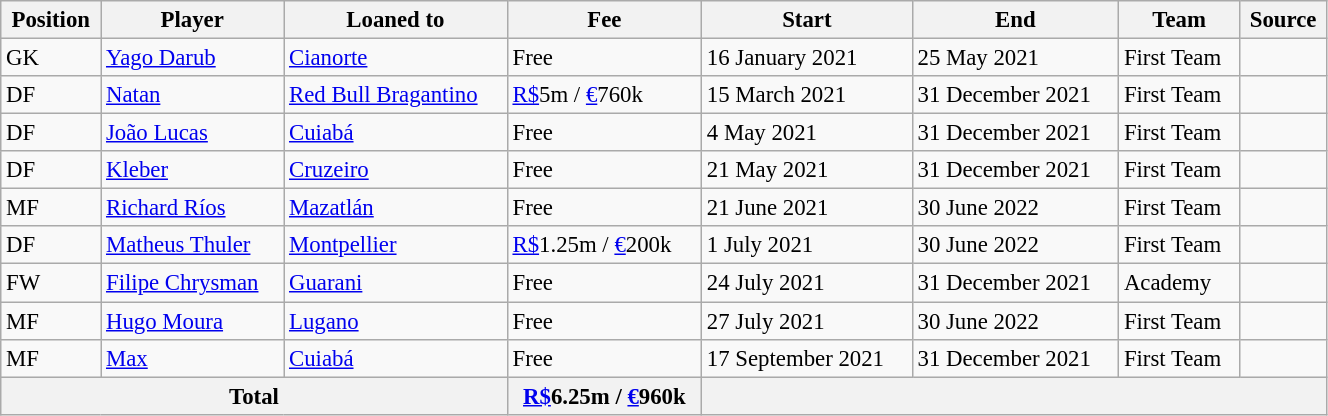<table class="wikitable" width="70%" style="text-align:center; font-size:95%; text-align:left">
<tr>
<th>Position</th>
<th>Player</th>
<th>Loaned to</th>
<th>Fee</th>
<th>Start</th>
<th>End</th>
<th>Team</th>
<th>Source</th>
</tr>
<tr>
<td>GK</td>
<td> <a href='#'>Yago Darub</a></td>
<td> <a href='#'>Cianorte</a></td>
<td>Free</td>
<td>16 January 2021</td>
<td>25 May 2021</td>
<td>First Team</td>
<td align="center"></td>
</tr>
<tr>
<td>DF</td>
<td> <a href='#'>Natan</a></td>
<td> <a href='#'>Red Bull Bragantino</a></td>
<td><a href='#'>R$</a>5m / <a href='#'>€</a>760k</td>
<td>15 March 2021</td>
<td>31 December 2021</td>
<td>First Team</td>
<td align="center"></td>
</tr>
<tr>
<td>DF</td>
<td> <a href='#'>João Lucas</a></td>
<td> <a href='#'>Cuiabá</a></td>
<td>Free</td>
<td>4 May 2021</td>
<td>31 December 2021</td>
<td>First Team</td>
<td align="center"></td>
</tr>
<tr>
<td>DF</td>
<td> <a href='#'>Kleber</a></td>
<td> <a href='#'>Cruzeiro</a></td>
<td>Free</td>
<td>21 May 2021</td>
<td>31 December 2021</td>
<td>First Team</td>
<td align="center"></td>
</tr>
<tr>
<td>MF</td>
<td> <a href='#'>Richard Ríos</a></td>
<td> <a href='#'>Mazatlán</a></td>
<td>Free</td>
<td>21 June 2021</td>
<td>30 June 2022</td>
<td>First Team</td>
<td align="center"></td>
</tr>
<tr>
<td>DF</td>
<td> <a href='#'>Matheus Thuler</a></td>
<td> <a href='#'>Montpellier</a></td>
<td><a href='#'>R$</a>1.25m / <a href='#'>€</a>200k</td>
<td>1 July 2021</td>
<td>30 June 2022</td>
<td>First Team</td>
<td align="center"></td>
</tr>
<tr>
<td>FW</td>
<td> <a href='#'>Filipe Chrysman</a></td>
<td> <a href='#'>Guarani</a></td>
<td>Free</td>
<td>24 July 2021</td>
<td>31 December 2021</td>
<td>Academy</td>
<td align="center"></td>
</tr>
<tr>
<td>MF</td>
<td> <a href='#'>Hugo Moura</a></td>
<td> <a href='#'>Lugano</a></td>
<td>Free</td>
<td>27 July 2021</td>
<td>30 June 2022</td>
<td>First Team</td>
<td align="center"></td>
</tr>
<tr>
<td>MF</td>
<td> <a href='#'>Max</a></td>
<td> <a href='#'>Cuiabá</a></td>
<td>Free</td>
<td>17 September 2021</td>
<td>31 December 2021</td>
<td>First Team</td>
<td align="center"></td>
</tr>
<tr>
<th colspan="3">Total</th>
<th><a href='#'>R$</a>6.25m / <a href='#'>€</a>960k</th>
<th colspan="4"></th>
</tr>
</table>
